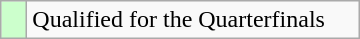<table class=wikitable width=240>
<tr>
<td width=10px style="background-color:#ccffcc;"></td>
<td>Qualified for the Quarterfinals</td>
</tr>
</table>
